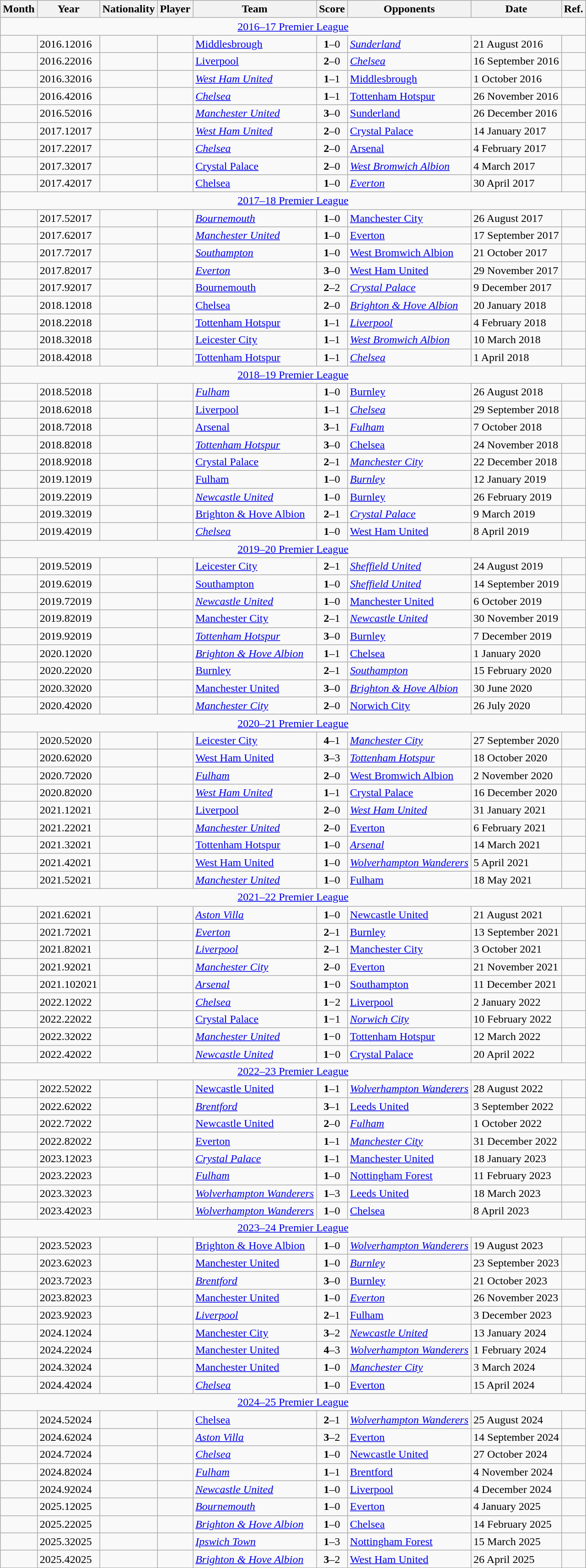<table class="wikitable sortable">
<tr>
<th>Month</th>
<th>Year</th>
<th>Nationality</th>
<th>Player</th>
<th>Team</th>
<th class="unsortable">Score</th>
<th>Opponents</th>
<th>Date</th>
<th class="unsortable">Ref.</th>
</tr>
<tr>
<td colspan=9 align=center><a href='#'>2016–17 Premier League</a></td>
</tr>
<tr>
<td></td>
<td><span>2016.1</span>2016</td>
<td></td>
<td></td>
<td><a href='#'>Middlesbrough</a></td>
<td align=center><strong>1</strong>–0</td>
<td><em><a href='#'>Sunderland</a></em></td>
<td>21 August 2016</td>
<td></td>
</tr>
<tr>
<td></td>
<td><span>2016.2</span>2016</td>
<td></td>
<td></td>
<td><a href='#'>Liverpool</a></td>
<td align=center><strong>2</strong>–0</td>
<td><em><a href='#'>Chelsea</a></em></td>
<td>16 September 2016</td>
<td></td>
</tr>
<tr>
<td></td>
<td><span>2016.3</span>2016</td>
<td></td>
<td></td>
<td><em><a href='#'>West Ham United</a></em></td>
<td align=center><strong>1</strong>–1</td>
<td><a href='#'>Middlesbrough</a></td>
<td>1 October 2016</td>
<td></td>
</tr>
<tr>
<td></td>
<td><span>2016.4</span>2016</td>
<td></td>
<td> </td>
<td><em><a href='#'>Chelsea</a></em></td>
<td align=center><strong>1</strong>–1</td>
<td><a href='#'>Tottenham Hotspur</a></td>
<td>26 November 2016</td>
<td></td>
</tr>
<tr>
<td></td>
<td><span>2016.5</span>2016</td>
<td></td>
<td></td>
<td><em><a href='#'>Manchester United</a></em></td>
<td align=center><strong>3</strong>–0</td>
<td><a href='#'>Sunderland</a></td>
<td>26 December 2016</td>
<td></td>
</tr>
<tr>
<td></td>
<td><span>2017.1</span>2017</td>
<td></td>
<td></td>
<td><em><a href='#'>West Ham United</a></em></td>
<td align=center><strong>2</strong>–0</td>
<td><a href='#'>Crystal Palace</a></td>
<td>14 January 2017</td>
<td></td>
</tr>
<tr>
<td></td>
<td><span>2017.2</span>2017</td>
<td></td>
<td> </td>
<td><em><a href='#'>Chelsea</a></em></td>
<td align=center><strong>2</strong>–0</td>
<td><a href='#'>Arsenal</a></td>
<td>4 February 2017</td>
<td></td>
</tr>
<tr>
<td></td>
<td><span>2017.3</span>2017</td>
<td></td>
<td> </td>
<td><a href='#'>Crystal Palace</a></td>
<td align=center><strong>2</strong>–0</td>
<td><em><a href='#'>West Bromwich Albion</a></em></td>
<td>4 March 2017</td>
<td></td>
</tr>
<tr>
<td></td>
<td><span>2017.4</span>2017</td>
<td></td>
<td> </td>
<td><a href='#'>Chelsea</a></td>
<td align=center><strong>1</strong>–0</td>
<td><em><a href='#'>Everton</a></em></td>
<td>30 April 2017</td>
<td></td>
</tr>
<tr>
<td colspan=9 align=center><a href='#'>2017–18 Premier League</a></td>
</tr>
<tr>
<td></td>
<td><span>2017.5</span>2017</td>
<td></td>
<td></td>
<td><em><a href='#'>Bournemouth</a></em></td>
<td align=center><strong>1</strong>–0</td>
<td><a href='#'>Manchester City</a></td>
<td>26 August 2017</td>
<td></td>
</tr>
<tr>
<td></td>
<td><span>2017.6</span>2017</td>
<td></td>
<td></td>
<td><em><a href='#'>Manchester United</a></em></td>
<td align=center><strong>1</strong>–0</td>
<td><a href='#'>Everton</a></td>
<td>17 September 2017</td>
<td></td>
</tr>
<tr>
<td></td>
<td><span>2017.7</span>2017</td>
<td></td>
<td></td>
<td><em><a href='#'>Southampton</a></em></td>
<td align=center><strong>1</strong>–0</td>
<td><a href='#'>West Bromwich Albion</a></td>
<td>21 October 2017</td>
<td></td>
</tr>
<tr>
<td></td>
<td><span>2017.8</span>2017</td>
<td></td>
<td></td>
<td><em><a href='#'>Everton</a></em></td>
<td align=center><strong>3</strong>–0</td>
<td><a href='#'>West Ham United</a></td>
<td>29 November 2017</td>
<td></td>
</tr>
<tr>
<td></td>
<td><span>2017.9</span>2017</td>
<td></td>
<td></td>
<td><a href='#'>Bournemouth</a></td>
<td align=center><strong>2</strong>–2</td>
<td><em><a href='#'>Crystal Palace</a></em></td>
<td>9 December 2017</td>
<td></td>
</tr>
<tr>
<td></td>
<td><span>2018.1</span>2018</td>
<td></td>
<td> </td>
<td><a href='#'>Chelsea</a></td>
<td align=center><strong>2</strong>–0</td>
<td><em><a href='#'>Brighton & Hove Albion</a></em></td>
<td>20 January 2018</td>
<td></td>
</tr>
<tr>
<td></td>
<td><span>2018.2</span>2018</td>
<td></td>
<td></td>
<td><a href='#'>Tottenham Hotspur</a></td>
<td align=center><strong>1</strong>–1</td>
<td><em><a href='#'>Liverpool</a></em></td>
<td>4 February 2018</td>
<td></td>
</tr>
<tr>
<td></td>
<td><span>2018.3</span>2018</td>
<td></td>
<td></td>
<td><a href='#'>Leicester City</a></td>
<td align=center><strong>1</strong>–1</td>
<td><em><a href='#'>West Bromwich Albion</a></em></td>
<td>10 March 2018</td>
<td></td>
</tr>
<tr>
<td></td>
<td><span>2018.4</span>2018</td>
<td></td>
<td></td>
<td><a href='#'>Tottenham Hotspur</a></td>
<td align=center><strong>1</strong>–1</td>
<td><em><a href='#'>Chelsea</a></em></td>
<td>1 April 2018</td>
<td></td>
</tr>
<tr>
<td colspan=9 align=center><a href='#'>2018–19 Premier League</a></td>
</tr>
<tr>
<td></td>
<td><span>2018.5</span>2018</td>
<td></td>
<td></td>
<td><em><a href='#'>Fulham</a></em></td>
<td align=center><strong>1</strong>–0</td>
<td><a href='#'>Burnley</a></td>
<td>26 August 2018</td>
<td></td>
</tr>
<tr>
<td></td>
<td><span>2018.6</span>2018</td>
<td></td>
<td></td>
<td><a href='#'>Liverpool</a></td>
<td align=center><strong>1</strong>–1</td>
<td><em><a href='#'>Chelsea</a></em></td>
<td>29 September 2018</td>
<td></td>
</tr>
<tr>
<td></td>
<td><span>2018.7</span>2018</td>
<td></td>
<td></td>
<td><a href='#'>Arsenal</a></td>
<td align=center><strong>3</strong>–1</td>
<td><em><a href='#'>Fulham</a></em></td>
<td>7 October 2018</td>
<td></td>
</tr>
<tr>
<td></td>
<td><span>2018.8</span>2018</td>
<td></td>
<td> </td>
<td><em><a href='#'>Tottenham Hotspur</a></em></td>
<td align=center><strong>3</strong>–0</td>
<td><a href='#'>Chelsea</a></td>
<td>24 November 2018</td>
<td></td>
</tr>
<tr>
<td></td>
<td><span>2018.9</span>2018</td>
<td></td>
<td></td>
<td><a href='#'>Crystal Palace</a></td>
<td align=center><strong>2</strong>–1</td>
<td><em><a href='#'>Manchester City</a></em></td>
<td>22 December 2018</td>
<td></td>
</tr>
<tr>
<td></td>
<td><span>2019.1</span>2019</td>
<td></td>
<td></td>
<td><a href='#'>Fulham</a></td>
<td align=center><strong>1</strong>–0</td>
<td><em><a href='#'>Burnley</a></em></td>
<td>12 January 2019</td>
<td></td>
</tr>
<tr>
<td></td>
<td><span>2019.2</span>2019</td>
<td></td>
<td></td>
<td><em><a href='#'>Newcastle United</a></em></td>
<td align=center><strong>1</strong>–0</td>
<td><a href='#'>Burnley</a></td>
<td>26 February 2019</td>
<td></td>
</tr>
<tr>
<td></td>
<td><span>2019.3</span>2019</td>
<td></td>
<td></td>
<td><a href='#'>Brighton & Hove Albion</a></td>
<td align=center><strong>2</strong>–1</td>
<td><em><a href='#'>Crystal Palace</a></em></td>
<td>9 March 2019</td>
<td></td>
</tr>
<tr>
<td></td>
<td><span>2019.4</span>2019</td>
<td></td>
<td> </td>
<td><em><a href='#'>Chelsea</a></em></td>
<td align=center><strong>1</strong>–0</td>
<td><a href='#'>West Ham United</a></td>
<td>8 April 2019</td>
<td></td>
</tr>
<tr>
<td colspan=9 align=center><a href='#'>2019–20 Premier League</a></td>
</tr>
<tr>
<td></td>
<td><span>2019.5</span>2019</td>
<td></td>
<td></td>
<td><a href='#'>Leicester City</a></td>
<td align=center><strong>2</strong>–1</td>
<td><em><a href='#'>Sheffield United</a></em></td>
<td>24 August 2019</td>
<td></td>
</tr>
<tr>
<td></td>
<td><span>2019.6</span>2019</td>
<td></td>
<td></td>
<td><a href='#'>Southampton</a></td>
<td align=center><strong>1</strong>–0</td>
<td><em><a href='#'>Sheffield United</a></em></td>
<td>14 September 2019</td>
<td></td>
</tr>
<tr>
<td></td>
<td><span>2019.7</span>2019</td>
<td></td>
<td></td>
<td><em><a href='#'>Newcastle United</a></em></td>
<td align=center><strong>1</strong>–0</td>
<td><a href='#'>Manchester United</a></td>
<td>6 October 2019</td>
<td></td>
</tr>
<tr>
<td></td>
<td><span>2019.8</span>2019</td>
<td></td>
<td> </td>
<td><a href='#'>Manchester City</a></td>
<td align=center><strong>2</strong>–1</td>
<td><em><a href='#'>Newcastle United</a></em></td>
<td>30 November 2019</td>
<td></td>
</tr>
<tr>
<td></td>
<td><span>2019.9</span>2019</td>
<td></td>
<td> </td>
<td><em><a href='#'>Tottenham Hotspur</a></em></td>
<td align=center><strong>3</strong>–0</td>
<td><a href='#'>Burnley</a></td>
<td>7 December 2019</td>
<td></td>
</tr>
<tr>
<td></td>
<td><span>2020.1</span>2020</td>
<td></td>
<td></td>
<td><em><a href='#'>Brighton & Hove Albion</a></em></td>
<td align=center><strong>1</strong>–1</td>
<td><a href='#'>Chelsea</a></td>
<td>1 January 2020</td>
<td></td>
</tr>
<tr>
<td></td>
<td><span>2020.2</span>2020</td>
<td></td>
<td></td>
<td><a href='#'>Burnley</a></td>
<td align=center><strong>2</strong>–1</td>
<td><em><a href='#'>Southampton</a></em></td>
<td>15 February 2020</td>
<td></td>
</tr>
<tr>
<td></td>
<td><span>2020.3</span>2020</td>
<td></td>
<td> </td>
<td><a href='#'>Manchester United</a></td>
<td align=center><strong>3</strong>–0</td>
<td><em><a href='#'>Brighton & Hove Albion</a></em></td>
<td>30 June 2020</td>
<td></td>
</tr>
<tr>
<td></td>
<td><span>2020.4</span>2020</td>
<td></td>
<td> </td>
<td><em><a href='#'>Manchester City</a></em></td>
<td align=center><strong>2</strong>–0</td>
<td><a href='#'>Norwich City</a></td>
<td>26 July 2020</td>
<td></td>
</tr>
<tr>
<td colspan=9 align=center><a href='#'>2020–21 Premier League</a></td>
</tr>
<tr>
<td></td>
<td><span>2020.5</span>2020</td>
<td></td>
<td></td>
<td><a href='#'>Leicester City</a></td>
<td align=center><strong>4</strong>–1</td>
<td><em><a href='#'>Manchester City</a></em></td>
<td>27 September 2020</td>
<td></td>
</tr>
<tr>
<td></td>
<td><span>2020.6</span>2020</td>
<td></td>
<td></td>
<td><a href='#'>West Ham United</a></td>
<td align=center><strong>3</strong>–3</td>
<td><em><a href='#'>Tottenham Hotspur</a></em></td>
<td>18 October 2020</td>
<td></td>
</tr>
<tr>
<td></td>
<td><span>2020.7</span>2020</td>
<td></td>
<td></td>
<td><em><a href='#'>Fulham</a></em></td>
<td align=center><strong>2</strong>–0</td>
<td><a href='#'>West Bromwich Albion</a></td>
<td>2 November 2020</td>
<td></td>
</tr>
<tr>
<td></td>
<td><span>2020.8</span>2020</td>
<td></td>
<td></td>
<td><em><a href='#'>West Ham United</a></em></td>
<td align=center><strong>1</strong>–1</td>
<td><a href='#'>Crystal Palace</a></td>
<td>16 December 2020</td>
<td></td>
</tr>
<tr>
<td></td>
<td><span>2021.1</span>2021</td>
<td></td>
<td> </td>
<td><a href='#'>Liverpool</a></td>
<td align=center><strong>2</strong>–0</td>
<td><em><a href='#'>West Ham United</a></em></td>
<td>31 January 2021</td>
<td></td>
</tr>
<tr>
<td></td>
<td><span>2021.2</span>2021</td>
<td></td>
<td> </td>
<td><em><a href='#'>Manchester United</a></em></td>
<td align=center><strong>2</strong>–0</td>
<td><a href='#'>Everton</a></td>
<td>6 February 2021</td>
<td></td>
</tr>
<tr>
<td></td>
<td><span>2021.3</span>2021</td>
<td></td>
<td></td>
<td><a href='#'>Tottenham Hotspur</a></td>
<td align=center><strong>1</strong>–0</td>
<td><em><a href='#'>Arsenal</a></em></td>
<td>14 March 2021</td>
<td></td>
</tr>
<tr>
<td></td>
<td><span>2021.4</span>2021</td>
<td></td>
<td></td>
<td><a href='#'>West Ham United</a></td>
<td align=center><strong>1</strong>–0</td>
<td><em><a href='#'>Wolverhampton Wanderers</a></em></td>
<td>5 April 2021</td>
<td></td>
</tr>
<tr>
<td></td>
<td><span>2021.5</span>2021</td>
<td></td>
<td></td>
<td><em><a href='#'>Manchester United</a></em></td>
<td align=center><strong>1</strong>–0</td>
<td><a href='#'>Fulham</a></td>
<td>18 May 2021</td>
<td></td>
</tr>
<tr>
<td colspan=9 align=center><a href='#'>2021–22 Premier League</a></td>
</tr>
<tr>
<td></td>
<td><span>2021.6</span>2021</td>
<td></td>
<td></td>
<td><em><a href='#'>Aston Villa</a></em></td>
<td align=center><strong>1</strong>–0</td>
<td><a href='#'>Newcastle United</a></td>
<td>21 August 2021</td>
<td></td>
</tr>
<tr>
<td></td>
<td><span>2021.7</span>2021</td>
<td></td>
<td> </td>
<td><em><a href='#'>Everton</a></em></td>
<td align=center><strong>2</strong>–1</td>
<td><a href='#'>Burnley</a></td>
<td>13 September 2021</td>
<td></td>
</tr>
<tr>
<td></td>
<td><span>2021.8</span>2021</td>
<td></td>
<td> </td>
<td><em><a href='#'>Liverpool</a></em></td>
<td align=center><strong>2</strong>–1</td>
<td><a href='#'>Manchester City</a></td>
<td>3 October 2021</td>
<td></td>
</tr>
<tr>
<td></td>
<td><span>2021.9</span>2021</td>
<td></td>
<td></td>
<td><em><a href='#'>Manchester City</a></em></td>
<td align=center><strong>2</strong>–0</td>
<td><a href='#'>Everton</a></td>
<td>21 November 2021</td>
<td></td>
</tr>
<tr>
<td></td>
<td><span>2021.10</span>2021</td>
<td></td>
<td></td>
<td><em><a href='#'>Arsenal</a></em></td>
<td align=center><strong>1</strong>−0</td>
<td><a href='#'>Southampton</a></td>
<td>11 December 2021</td>
<td></td>
</tr>
<tr>
<td></td>
<td><span>2022.1</span>2022</td>
<td></td>
<td></td>
<td><em><a href='#'>Chelsea</a></em></td>
<td align=center><strong>1</strong>−2</td>
<td><a href='#'>Liverpool</a></td>
<td>2 January 2022</td>
<td></td>
</tr>
<tr>
<td></td>
<td><span>2022.2</span>2022</td>
<td></td>
<td></td>
<td><a href='#'>Crystal Palace</a></td>
<td align=center><strong>1</strong>−1</td>
<td><em><a href='#'>Norwich City</a></em></td>
<td>10 February 2022</td>
<td></td>
</tr>
<tr>
<td></td>
<td><span>2022.3</span>2022</td>
<td></td>
<td></td>
<td><em><a href='#'>Manchester United</a></em></td>
<td align=center><strong>1</strong>−0</td>
<td><a href='#'>Tottenham Hotspur</a></td>
<td>12 March 2022</td>
<td></td>
</tr>
<tr>
<td></td>
<td><span>2022.4</span>2022</td>
<td></td>
<td> </td>
<td><em><a href='#'>Newcastle United</a></em></td>
<td align=center><strong>1</strong>−0</td>
<td><a href='#'>Crystal Palace</a></td>
<td>20 April 2022</td>
<td></td>
</tr>
<tr>
<td colspan=9 align=center><a href='#'>2022–23 Premier League</a></td>
</tr>
<tr>
<td></td>
<td><span>2022.5</span>2022</td>
<td></td>
<td></td>
<td><a href='#'>Newcastle United</a></td>
<td align=center><strong>1</strong>–1</td>
<td><em><a href='#'>Wolverhampton Wanderers</a></em></td>
<td>28 August 2022</td>
<td></td>
</tr>
<tr>
<td></td>
<td><span>2022.6</span>2022</td>
<td></td>
<td></td>
<td><em><a href='#'>Brentford</a></em></td>
<td align=center><strong>3</strong>–1</td>
<td><a href='#'>Leeds United</a></td>
<td>3 September 2022</td>
<td></td>
</tr>
<tr>
<td></td>
<td><span>2022.7</span>2022</td>
<td></td>
<td> </td>
<td><a href='#'>Newcastle United</a></td>
<td align=center><strong>2</strong>–0</td>
<td><em><a href='#'>Fulham</a></em></td>
<td>1 October 2022</td>
<td></td>
</tr>
<tr>
<td></td>
<td><span>2022.8</span>2022</td>
<td></td>
<td></td>
<td><a href='#'>Everton</a></td>
<td align=center><strong>1</strong>–1</td>
<td><em><a href='#'>Manchester City</a></em></td>
<td>31 December 2022</td>
<td></td>
</tr>
<tr>
<td></td>
<td><span>2023.1</span>2023</td>
<td></td>
<td></td>
<td><em><a href='#'>Crystal Palace</a></em></td>
<td align=center><strong>1</strong>–1</td>
<td><a href='#'>Manchester United</a></td>
<td>18 January 2023</td>
<td></td>
</tr>
<tr>
<td></td>
<td><span>2023.2</span>2023</td>
<td></td>
<td> </td>
<td><em><a href='#'>Fulham</a></em></td>
<td align=center><strong>1</strong>–0</td>
<td><a href='#'>Nottingham Forest</a></td>
<td>11 February 2023</td>
<td></td>
</tr>
<tr>
<td></td>
<td><span>2023.3</span>2023</td>
<td></td>
<td></td>
<td><em><a href='#'>Wolverhampton Wanderers</a></em></td>
<td align=center><strong>1</strong>–3</td>
<td><a href='#'>Leeds United</a></td>
<td>18 March 2023</td>
<td></td>
</tr>
<tr>
<td></td>
<td><span>2023.4</span>2023</td>
<td></td>
<td></td>
<td><em><a href='#'>Wolverhampton Wanderers</a></em></td>
<td align=center><strong>1</strong>–0</td>
<td><a href='#'>Chelsea</a></td>
<td>8 April 2023</td>
<td></td>
</tr>
<tr>
<td colspan=9 align=center><a href='#'>2023–24 Premier League</a></td>
</tr>
<tr>
<td></td>
<td><span>2023.5</span>2023</td>
<td></td>
<td> </td>
<td><a href='#'>Brighton & Hove Albion</a></td>
<td align=center><strong>1</strong>–0</td>
<td><em><a href='#'>Wolverhampton Wanderers</a></em></td>
<td>19 August 2023</td>
<td></td>
</tr>
<tr>
<td></td>
<td><span>2023.6</span>2023</td>
<td></td>
<td> </td>
<td><a href='#'>Manchester United</a></td>
<td align=center><strong>1</strong>–0</td>
<td><em><a href='#'>Burnley</a></em></td>
<td>23 September 2023</td>
<td></td>
</tr>
<tr>
<td></td>
<td><span>2023.7</span>2023</td>
<td></td>
<td></td>
<td><em><a href='#'>Brentford</a></em></td>
<td align=center><strong>3</strong>–0</td>
<td><a href='#'>Burnley</a></td>
<td>21 October 2023</td>
<td></td>
</tr>
<tr>
<td></td>
<td><span>2023.8</span>2023</td>
<td></td>
<td></td>
<td><a href='#'>Manchester United</a></td>
<td align=center><strong>1</strong>–0</td>
<td><em><a href='#'>Everton</a></em></td>
<td>26 November 2023</td>
<td></td>
</tr>
<tr>
<td></td>
<td><span>2023.9</span>2023</td>
<td></td>
<td></td>
<td><em><a href='#'>Liverpool</a></em></td>
<td align=center><strong>2</strong>–1</td>
<td><a href='#'>Fulham</a></td>
<td>3 December 2023</td>
<td></td>
</tr>
<tr>
<td></td>
<td><span>2024.1</span>2024</td>
<td></td>
<td></td>
<td><a href='#'>Manchester City</a></td>
<td align=center><strong>3</strong>–2</td>
<td><em><a href='#'>Newcastle United</a></em></td>
<td>13 January 2024</td>
<td></td>
</tr>
<tr>
<td></td>
<td><span>2024.2</span>2024</td>
<td></td>
<td></td>
<td><a href='#'>Manchester United</a></td>
<td align=center><strong>4</strong>–3</td>
<td><em><a href='#'>Wolverhampton Wanderers</a></em></td>
<td>1 February 2024</td>
<td></td>
</tr>
<tr>
<td></td>
<td><span>2024.3</span>2024</td>
<td></td>
<td></td>
<td><a href='#'>Manchester United</a></td>
<td align=center><strong>1</strong>–0</td>
<td><em><a href='#'>Manchester City</a></em></td>
<td>3 March 2024</td>
<td></td>
</tr>
<tr>
<td></td>
<td><span>2024.4</span>2024</td>
<td></td>
<td> </td>
<td><em><a href='#'>Chelsea</a></em></td>
<td align=center><strong>1</strong>–0</td>
<td><a href='#'>Everton</a></td>
<td>15 April 2024</td>
<td></td>
</tr>
<tr>
<td colspan=9 align=center><a href='#'>2024–25 Premier League</a></td>
</tr>
<tr>
<td></td>
<td><span>2024.5</span>2024</td>
<td></td>
<td> </td>
<td><a href='#'>Chelsea</a></td>
<td align=center><strong>2</strong>–1</td>
<td><em><a href='#'>Wolverhampton Wanderers</a></em></td>
<td>25 August 2024</td>
<td></td>
</tr>
<tr>
<td></td>
<td><span>2024.6</span>2024</td>
<td></td>
<td></td>
<td><em><a href='#'>Aston Villa</a></em></td>
<td align=center><strong>3</strong>–2</td>
<td><a href='#'>Everton</a></td>
<td>14 September 2024</td>
<td></td>
</tr>
<tr>
<td></td>
<td><span>2024.7</span>2024</td>
<td></td>
<td></td>
<td><em><a href='#'>Chelsea</a></em></td>
<td align=center><strong>1</strong>–0</td>
<td><a href='#'>Newcastle United</a></td>
<td>27 October 2024</td>
<td></td>
</tr>
<tr>
<td></td>
<td><span>2024.8</span>2024</td>
<td></td>
<td></td>
<td><em><a href='#'>Fulham</a></em></td>
<td align=center><strong>1</strong>–1</td>
<td><a href='#'>Brentford</a></td>
<td>4 November 2024</td>
<td></td>
</tr>
<tr>
<td></td>
<td><span>2024.9</span>2024</td>
<td></td>
<td></td>
<td><em><a href='#'>Newcastle United</a></em></td>
<td align=center><strong>1</strong>–0</td>
<td><a href='#'>Liverpool</a></td>
<td>4 December 2024</td>
<td></td>
</tr>
<tr>
<td></td>
<td><span>2025.1</span>2025</td>
<td></td>
<td></td>
<td><em><a href='#'>Bournemouth</a></em></td>
<td align=center><strong>1</strong>–0</td>
<td><a href='#'>Everton</a></td>
<td>4 January 2025</td>
<td></td>
</tr>
<tr>
<td></td>
<td><span>2025.2</span>2025</td>
<td></td>
<td> </td>
<td><em><a href='#'>Brighton & Hove Albion</a></em></td>
<td align=center><strong>1</strong>–0</td>
<td><a href='#'>Chelsea</a></td>
<td>14 February 2025</td>
<td></td>
</tr>
<tr>
<td></td>
<td><span>2025.3</span>2025</td>
<td></td>
<td></td>
<td><em><a href='#'>Ipswich Town</a></em></td>
<td align=center><strong>1</strong>–3</td>
<td><a href='#'>Nottingham Forest</a></td>
<td>15 March 2025</td>
<td></td>
</tr>
<tr>
<td></td>
<td><span>2025.4</span>2025</td>
<td></td>
<td></td>
<td><em><a href='#'>Brighton & Hove Albion</a></em></td>
<td align=center><strong>3</strong>–2</td>
<td><a href='#'>West Ham United</a></td>
<td>26 April 2025</td>
<td></td>
</tr>
</table>
